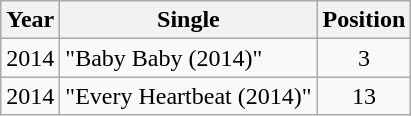<table class="wikitable">
<tr>
<th>Year</th>
<th>Single</th>
<th>Position</th>
</tr>
<tr>
<td>2014</td>
<td>"Baby Baby (2014)"</td>
<td align="center">3</td>
</tr>
<tr>
<td>2014</td>
<td>"Every Heartbeat (2014)"</td>
<td align="center">13</td>
</tr>
</table>
